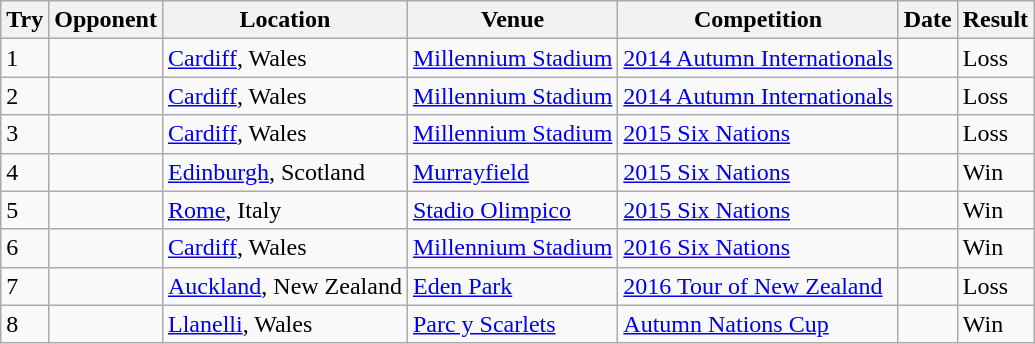<table class="wikitable sortable">
<tr>
<th>Try</th>
<th>Opponent</th>
<th>Location</th>
<th>Venue</th>
<th>Competition</th>
<th>Date</th>
<th>Result</th>
</tr>
<tr>
<td>1</td>
<td></td>
<td><a href='#'>Cardiff</a>, Wales</td>
<td><a href='#'>Millennium Stadium</a></td>
<td><a href='#'>2014 Autumn Internationals</a></td>
<td></td>
<td>Loss</td>
</tr>
<tr>
<td>2</td>
<td></td>
<td><a href='#'>Cardiff</a>, Wales</td>
<td><a href='#'>Millennium Stadium</a></td>
<td><a href='#'>2014 Autumn Internationals</a></td>
<td></td>
<td>Loss</td>
</tr>
<tr>
<td>3</td>
<td></td>
<td><a href='#'>Cardiff</a>, Wales</td>
<td><a href='#'>Millennium Stadium</a></td>
<td><a href='#'>2015 Six Nations</a></td>
<td></td>
<td>Loss</td>
</tr>
<tr>
<td>4</td>
<td></td>
<td><a href='#'>Edinburgh</a>, Scotland</td>
<td><a href='#'>Murrayfield</a></td>
<td><a href='#'>2015 Six Nations</a></td>
<td></td>
<td>Win</td>
</tr>
<tr>
<td>5</td>
<td></td>
<td><a href='#'>Rome</a>, Italy</td>
<td><a href='#'>Stadio Olimpico</a></td>
<td><a href='#'>2015 Six Nations</a></td>
<td></td>
<td>Win</td>
</tr>
<tr>
<td>6</td>
<td></td>
<td><a href='#'>Cardiff</a>, Wales</td>
<td><a href='#'>Millennium Stadium</a></td>
<td><a href='#'>2016 Six Nations</a></td>
<td></td>
<td>Win</td>
</tr>
<tr>
<td>7</td>
<td></td>
<td><a href='#'>Auckland</a>, New Zealand</td>
<td><a href='#'>Eden Park</a></td>
<td><a href='#'>2016 Tour of New Zealand</a></td>
<td></td>
<td>Loss</td>
</tr>
<tr>
<td>8</td>
<td></td>
<td><a href='#'>Llanelli</a>, Wales</td>
<td><a href='#'>Parc y Scarlets</a></td>
<td><a href='#'>Autumn Nations Cup</a></td>
<td></td>
<td>Win</td>
</tr>
</table>
